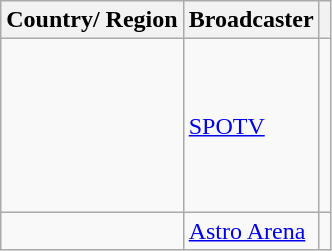<table class=wikitable>
<tr>
<th>Country/ Region</th>
<th>Broadcaster</th>
<th></th>
</tr>
<tr>
<td rowspan="1"><br><br><br><br><br><br></td>
<td><a href='#'>SPOTV</a></td>
<td rowspan="1"></td>
</tr>
<tr>
<td rowspan="1"></td>
<td><a href='#'>Astro Arena</a></td>
<td></td>
</tr>
</table>
